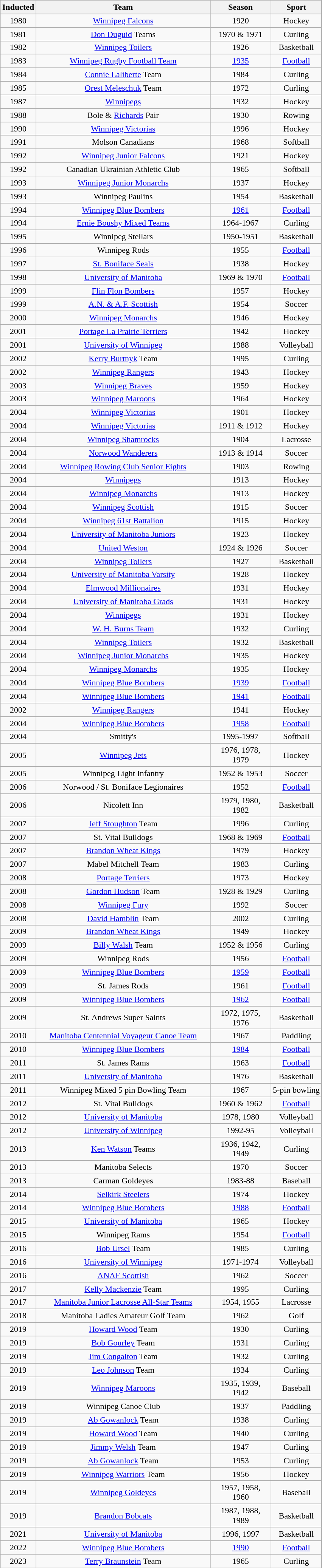<table class="wikitable sortable">
<tr style="font-size:11pt;font-weight:bold" align="center" valign="bottom">
<th width="30" height="15">Inducted</th>
<th width="300">Team</th>
<th width="100">Season</th>
<th width "100">Sport</th>
</tr>
<tr style="font-size:11pt"  align="center">
<td>1980</td>
<td><a href='#'>Winnipeg Falcons</a></td>
<td>1920</td>
<td>Hockey</td>
</tr>
<tr style="font-size:11pt"  align="center">
<td>1981</td>
<td><a href='#'>Don Duguid</a> Teams</td>
<td>1970 & 1971</td>
<td>Curling</td>
</tr>
<tr style="font-size:11pt"  align="center">
<td>1982</td>
<td><a href='#'>Winnipeg Toilers</a></td>
<td>1926</td>
<td>Basketball</td>
</tr>
<tr style="font-size:11pt"  align="center">
<td>1983</td>
<td><a href='#'>Winnipeg Rugby Football Team</a></td>
<td><a href='#'>1935</a></td>
<td><a href='#'>Football</a></td>
</tr>
<tr style="font-size:11pt"  align="center">
<td>1984</td>
<td><a href='#'>Connie Laliberte</a> Team</td>
<td>1984</td>
<td>Curling</td>
</tr>
<tr style="font-size:11pt"  align="center">
<td>1985</td>
<td><a href='#'>Orest Meleschuk</a> Team</td>
<td>1972</td>
<td>Curling</td>
</tr>
<tr style="font-size:11pt"  align="center">
<td>1987</td>
<td><a href='#'>Winnipegs</a></td>
<td>1932</td>
<td>Hockey</td>
</tr>
<tr style="font-size:11pt"  align="center">
<td>1988</td>
<td>Bole & <a href='#'>Richards</a> Pair</td>
<td>1930</td>
<td>Rowing</td>
</tr>
<tr style="font-size:11pt"  align="center">
<td>1990</td>
<td><a href='#'>Winnipeg Victorias</a></td>
<td>1996</td>
<td>Hockey</td>
</tr>
<tr style="font-size:11pt"  align="center">
<td>1991</td>
<td>Molson Canadians</td>
<td>1968</td>
<td>Softball</td>
</tr>
<tr style="font-size:11pt"  align="center">
<td>1992</td>
<td><a href='#'>Winnipeg Junior Falcons</a></td>
<td>1921</td>
<td>Hockey</td>
</tr>
<tr style="font-size:11pt"  align="center">
<td>1992</td>
<td>Canadian Ukrainian Athletic Club</td>
<td>1965</td>
<td>Softball</td>
</tr>
<tr style="font-size:11pt"  align="center">
<td>1993</td>
<td><a href='#'>Winnipeg Junior Monarchs</a></td>
<td>1937</td>
<td>Hockey</td>
</tr>
<tr style="font-size:11pt"  align="center">
<td>1993</td>
<td>Winnipeg Paulins</td>
<td>1954</td>
<td>Basketball</td>
</tr>
<tr style="font-size:11pt"  align="center">
<td>1994</td>
<td><a href='#'>Winnipeg Blue Bombers</a></td>
<td><a href='#'>1961</a></td>
<td><a href='#'>Football</a></td>
</tr>
<tr style="font-size:11pt"  align="center">
<td>1994</td>
<td><a href='#'>Ernie Boushy Mixed Teams</a></td>
<td>1964-1967</td>
<td>Curling</td>
</tr>
<tr style="font-size:11pt"  align="center">
<td>1995</td>
<td>Winnipeg Stellars</td>
<td>1950-1951</td>
<td>Basketball</td>
</tr>
<tr style="font-size:11pt"  align="center">
<td>1996</td>
<td>Winnipeg Rods</td>
<td>1955</td>
<td><a href='#'>Football</a></td>
</tr>
<tr style="font-size:11pt"  align="center">
<td>1997</td>
<td><a href='#'>St. Boniface Seals</a></td>
<td>1938</td>
<td>Hockey</td>
</tr>
<tr style="font-size:11pt"  align="center">
<td>1998</td>
<td><a href='#'>University of Manitoba</a></td>
<td>1969 & 1970</td>
<td><a href='#'>Football</a></td>
</tr>
<tr style="font-size:11pt"  align="center">
<td>1999</td>
<td><a href='#'>Flin Flon Bombers</a></td>
<td>1957</td>
<td>Hockey</td>
</tr>
<tr style="font-size:11pt"  align="center">
<td>1999</td>
<td><a href='#'>A.N. & A.F. Scottish</a></td>
<td>1954</td>
<td>Soccer</td>
</tr>
<tr style="font-size:11pt"  align="center">
<td>2000</td>
<td><a href='#'>Winnipeg Monarchs</a></td>
<td>1946</td>
<td>Hockey</td>
</tr>
<tr style="font-size:11pt"  align="center">
<td>2001</td>
<td><a href='#'>Portage La Prairie Terriers</a></td>
<td>1942</td>
<td>Hockey</td>
</tr>
<tr style="font-size:11pt"  align="center">
<td>2001</td>
<td><a href='#'>University of Winnipeg</a></td>
<td>1988</td>
<td>Volleyball</td>
</tr>
<tr style="font-size:11pt"  align="center">
<td>2002</td>
<td><a href='#'>Kerry Burtnyk</a> Team</td>
<td>1995</td>
<td>Curling</td>
</tr>
<tr style="font-size:11pt"  align="center">
<td>2002</td>
<td><a href='#'>Winnipeg Rangers</a></td>
<td>1943</td>
<td>Hockey</td>
</tr>
<tr style="font-size:11pt"  align="center">
<td>2003</td>
<td><a href='#'>Winnipeg Braves</a></td>
<td>1959</td>
<td>Hockey</td>
</tr>
<tr style="font-size:11pt"  align="center">
<td>2003</td>
<td><a href='#'>Winnipeg Maroons</a></td>
<td>1964</td>
<td>Hockey</td>
</tr>
<tr style="font-size:11pt"  align="center">
<td>2004</td>
<td><a href='#'>Winnipeg Victorias</a></td>
<td>1901</td>
<td>Hockey</td>
</tr>
<tr style="font-size:11pt"  align="center">
<td>2004</td>
<td><a href='#'>Winnipeg Victorias</a></td>
<td>1911 & 1912</td>
<td>Hockey</td>
</tr>
<tr style="font-size:11pt"  align="center">
<td>2004</td>
<td><a href='#'>Winnipeg Shamrocks</a></td>
<td>1904</td>
<td>Lacrosse</td>
</tr>
<tr style="font-size:11pt"  align="center">
<td>2004</td>
<td><a href='#'>Norwood Wanderers</a></td>
<td>1913 & 1914</td>
<td>Soccer</td>
</tr>
<tr style="font-size:11pt"  align="center">
<td>2004</td>
<td><a href='#'>Winnipeg Rowing Club Senior Eights</a></td>
<td>1903</td>
<td>Rowing</td>
</tr>
<tr style="font-size:11pt"  align="center">
<td>2004</td>
<td><a href='#'>Winnipegs</a></td>
<td>1913</td>
<td>Hockey</td>
</tr>
<tr style="font-size:11pt"  align="center">
<td>2004</td>
<td><a href='#'>Winnipeg Monarchs</a></td>
<td>1913</td>
<td>Hockey</td>
</tr>
<tr style="font-size:11pt"  align="center">
<td>2004</td>
<td><a href='#'>Winnipeg Scottish</a></td>
<td>1915</td>
<td>Soccer</td>
</tr>
<tr style="font-size:11pt"  align="center">
<td>2004</td>
<td><a href='#'>Winnipeg 61st Battalion</a></td>
<td>1915</td>
<td>Hockey</td>
</tr>
<tr style="font-size:11pt"  align="center">
<td>2004</td>
<td><a href='#'>University of Manitoba Juniors</a></td>
<td>1923</td>
<td>Hockey</td>
</tr>
<tr style="font-size:11pt"  align="center">
<td>2004</td>
<td><a href='#'>United Weston</a></td>
<td>1924 & 1926</td>
<td>Soccer</td>
</tr>
<tr style="font-size:11pt"  align="center">
<td>2004</td>
<td><a href='#'>Winnipeg Toilers</a></td>
<td>1927</td>
<td>Basketball</td>
</tr>
<tr style="font-size:11pt"  align="center">
<td>2004</td>
<td><a href='#'>University of Manitoba Varsity</a></td>
<td>1928</td>
<td>Hockey</td>
</tr>
<tr style="font-size:11pt"  align="center">
<td>2004</td>
<td><a href='#'>Elmwood Millionaires</a></td>
<td>1931</td>
<td>Hockey</td>
</tr>
<tr style="font-size:11pt"  align="center">
<td>2004</td>
<td><a href='#'>University of Manitoba Grads</a></td>
<td>1931</td>
<td>Hockey</td>
</tr>
<tr style="font-size:11pt"  align="center">
<td>2004</td>
<td><a href='#'>Winnipegs</a></td>
<td>1931</td>
<td>Hockey</td>
</tr>
<tr style="font-size:11pt"  align="center">
<td>2004</td>
<td><a href='#'>W. H. Burns Team</a></td>
<td>1932</td>
<td>Curling</td>
</tr>
<tr style="font-size:11pt"  align="center">
<td>2004</td>
<td><a href='#'>Winnipeg Toilers</a></td>
<td>1932</td>
<td>Basketball</td>
</tr>
<tr style="font-size:11pt"  align="center">
<td>2004</td>
<td><a href='#'>Winnipeg Junior Monarchs</a></td>
<td>1935</td>
<td>Hockey</td>
</tr>
<tr style="font-size:11pt"  align="center">
<td>2004</td>
<td><a href='#'>Winnipeg Monarchs</a></td>
<td>1935</td>
<td>Hockey</td>
</tr>
<tr style="font-size:11pt"  align="center">
<td>2004</td>
<td><a href='#'>Winnipeg Blue Bombers</a></td>
<td><a href='#'>1939</a></td>
<td><a href='#'>Football</a></td>
</tr>
<tr style="font-size:11pt"  align="center">
<td>2004</td>
<td><a href='#'>Winnipeg Blue Bombers</a></td>
<td><a href='#'>1941</a></td>
<td><a href='#'>Football</a></td>
</tr>
<tr style="font-size:11pt"  align="center">
<td>2002</td>
<td><a href='#'>Winnipeg Rangers</a></td>
<td>1941</td>
<td>Hockey</td>
</tr>
<tr style="font-size:11pt"  align="center">
<td>2004</td>
<td><a href='#'>Winnipeg Blue Bombers</a></td>
<td><a href='#'>1958</a></td>
<td><a href='#'>Football</a></td>
</tr>
<tr style="font-size:11pt"  align="center">
<td>2004</td>
<td>Smitty's</td>
<td>1995-1997</td>
<td>Softball</td>
</tr>
<tr style="font-size:11pt"  align="center">
<td>2005</td>
<td><a href='#'>Winnipeg Jets</a></td>
<td>1976, 1978, 1979</td>
<td>Hockey</td>
</tr>
<tr style="font-size:11pt"  align="center">
<td>2005</td>
<td>Winnipeg Light Infantry</td>
<td>1952 & 1953</td>
<td>Soccer</td>
</tr>
<tr style="font-size:11pt"  align="center">
<td>2006</td>
<td>Norwood / St. Boniface Legionaires</td>
<td>1952</td>
<td><a href='#'>Football</a></td>
</tr>
<tr style="font-size:11pt"  align="center">
<td>2006</td>
<td>Nicolett Inn</td>
<td>1979, 1980, 1982</td>
<td>Basketball</td>
</tr>
<tr style="font-size:11pt"  align="center">
<td>2007</td>
<td><a href='#'>Jeff Stoughton</a> Team</td>
<td>1996</td>
<td>Curling</td>
</tr>
<tr style="font-size:11pt"  align="center">
<td>2007</td>
<td>St. Vital Bulldogs</td>
<td>1968 & 1969</td>
<td><a href='#'>Football</a></td>
</tr>
<tr style="font-size:11pt"  align="center">
<td>2007</td>
<td><a href='#'>Brandon Wheat Kings</a></td>
<td>1979</td>
<td>Hockey</td>
</tr>
<tr style="font-size:11pt"  align="center">
<td>2007</td>
<td>Mabel Mitchell Team</td>
<td>1983</td>
<td>Curling</td>
</tr>
<tr style="font-size:11pt"  align="center">
<td>2008</td>
<td><a href='#'>Portage Terriers</a></td>
<td>1973</td>
<td>Hockey</td>
</tr>
<tr style="font-size:11pt"  align="center">
<td>2008</td>
<td><a href='#'>Gordon Hudson</a> Team</td>
<td>1928 & 1929</td>
<td>Curling</td>
</tr>
<tr style="font-size:11pt"  align="center">
<td>2008</td>
<td><a href='#'>Winnipeg Fury</a></td>
<td>1992</td>
<td>Soccer</td>
</tr>
<tr style="font-size:11pt"  align="center">
<td>2008</td>
<td><a href='#'>David Hamblin</a> Team</td>
<td>2002</td>
<td>Curling</td>
</tr>
<tr style="font-size:11pt"  align="center">
<td>2009</td>
<td><a href='#'>Brandon Wheat Kings</a></td>
<td>1949</td>
<td>Hockey</td>
</tr>
<tr style="font-size:11pt"  align="center">
<td>2009</td>
<td><a href='#'>Billy Walsh</a> Team</td>
<td>1952 & 1956</td>
<td>Curling</td>
</tr>
<tr style="font-size:11pt"  align="center">
<td>2009</td>
<td>Winnipeg Rods</td>
<td>1956</td>
<td><a href='#'>Football</a></td>
</tr>
<tr style="font-size:11pt"  align="center">
<td>2009</td>
<td><a href='#'>Winnipeg Blue Bombers</a></td>
<td><a href='#'>1959</a></td>
<td><a href='#'>Football</a></td>
</tr>
<tr style="font-size:11pt"  align="center">
<td>2009</td>
<td>St. James Rods</td>
<td>1961</td>
<td><a href='#'>Football</a></td>
</tr>
<tr style="font-size:11pt"  align="center">
<td>2009</td>
<td><a href='#'>Winnipeg Blue Bombers</a></td>
<td><a href='#'>1962</a></td>
<td><a href='#'>Football</a></td>
</tr>
<tr style="font-size:11pt"  align="center">
<td>2009</td>
<td>St. Andrews Super Saints</td>
<td>1972, 1975, 1976</td>
<td>Basketball</td>
</tr>
<tr style="font-size:11pt"  align="center">
<td>2010</td>
<td><a href='#'>Manitoba Centennial Voyageur Canoe Team</a></td>
<td>1967</td>
<td>Paddling</td>
</tr>
<tr style="font-size:11pt"  align="center">
<td>2010</td>
<td><a href='#'>Winnipeg Blue Bombers</a></td>
<td><a href='#'>1984</a></td>
<td><a href='#'>Football</a></td>
</tr>
<tr style="font-size:11pt"  align="center">
<td>2011</td>
<td>St. James Rams</td>
<td>1963</td>
<td><a href='#'>Football</a></td>
</tr>
<tr style="font-size:11pt"  align="center">
<td>2011</td>
<td><a href='#'>University of Manitoba</a></td>
<td>1976</td>
<td>Basketball</td>
</tr>
<tr style="font-size:11pt"  align="center">
<td>2011</td>
<td>Winnipeg Mixed 5 pin Bowling Team</td>
<td>1967</td>
<td>5-pin bowling</td>
</tr>
<tr style="font-size:11pt"  align="center">
<td>2012</td>
<td>St. Vital Bulldogs</td>
<td>1960 & 1962</td>
<td><a href='#'>Football</a></td>
</tr>
<tr style="font-size:11pt"  align="center">
<td>2012</td>
<td><a href='#'>University of Manitoba</a></td>
<td>1978, 1980</td>
<td>Volleyball</td>
</tr>
<tr style="font-size:11pt"  align="center">
<td>2012</td>
<td><a href='#'>University of Winnipeg</a></td>
<td>1992-95</td>
<td>Volleyball</td>
</tr>
<tr style="font-size:11pt"  align="center">
<td>2013</td>
<td><a href='#'>Ken Watson</a> Teams</td>
<td>1936, 1942, 1949</td>
<td>Curling</td>
</tr>
<tr style="font-size:11pt"  align="center">
<td>2013</td>
<td>Manitoba Selects</td>
<td>1970</td>
<td>Soccer</td>
</tr>
<tr style="font-size:11pt"  align="center">
<td>2013</td>
<td>Carman Goldeyes</td>
<td>1983-88</td>
<td>Baseball</td>
</tr>
<tr style="font-size:11pt"  align="center">
<td>2014</td>
<td><a href='#'>Selkirk Steelers</a></td>
<td>1974</td>
<td>Hockey</td>
</tr>
<tr style="font-size:11pt"  align="center">
<td>2014</td>
<td><a href='#'>Winnipeg Blue Bombers</a></td>
<td><a href='#'>1988</a></td>
<td><a href='#'>Football</a></td>
</tr>
<tr style="font-size:11pt"  align="center">
<td>2015</td>
<td><a href='#'>University of Manitoba</a></td>
<td>1965</td>
<td>Hockey</td>
</tr>
<tr style="font-size:11pt"  align="center">
<td>2015</td>
<td>Winnipeg Rams</td>
<td>1954</td>
<td><a href='#'>Football</a></td>
</tr>
<tr style="font-size:11pt"  align="center">
<td>2016</td>
<td><a href='#'>Bob Ursel</a> Team</td>
<td>1985</td>
<td>Curling</td>
</tr>
<tr style="font-size:11pt"  align="center">
<td>2016</td>
<td><a href='#'>University of Winnipeg</a></td>
<td>1971-1974</td>
<td>Volleyball</td>
</tr>
<tr style="font-size:11pt"  align="center">
<td>2016</td>
<td><a href='#'>ANAF Scottish</a></td>
<td>1962</td>
<td>Soccer</td>
</tr>
<tr style="font-size:11pt"  align="center">
<td>2017</td>
<td><a href='#'>Kelly Mackenzie</a> Team</td>
<td>1995</td>
<td>Curling</td>
</tr>
<tr style="font-size:11pt"  align="center">
<td>2017</td>
<td><a href='#'>Manitoba Junior Lacrosse All-Star Teams</a></td>
<td>1954, 1955</td>
<td>Lacrosse</td>
</tr>
<tr style="font-size:11pt"  align="center">
<td>2018</td>
<td>Manitoba Ladies Amateur Golf Team</td>
<td>1962</td>
<td>Golf</td>
</tr>
<tr style="font-size:11pt"  align="center">
<td>2019</td>
<td><a href='#'>Howard Wood</a> Team</td>
<td>1930</td>
<td>Curling</td>
</tr>
<tr style="font-size:11pt"  align="center">
<td>2019</td>
<td><a href='#'>Bob Gourley</a> Team</td>
<td>1931</td>
<td>Curling</td>
</tr>
<tr style="font-size:11pt"  align="center">
<td>2019</td>
<td><a href='#'>Jim Congalton</a> Team</td>
<td>1932</td>
<td>Curling</td>
</tr>
<tr style="font-size:11pt"  align="center">
<td>2019</td>
<td><a href='#'>Leo Johnson</a> Team</td>
<td>1934</td>
<td>Curling</td>
</tr>
<tr style="font-size:11pt"  align="center">
<td>2019</td>
<td><a href='#'>Winnipeg Maroons</a></td>
<td>1935, 1939, 1942</td>
<td>Baseball</td>
</tr>
<tr style="font-size:11pt"  align="center">
<td>2019</td>
<td>Winnipeg Canoe Club</td>
<td>1937</td>
<td>Paddling</td>
</tr>
<tr style="font-size:11pt"  align="center">
<td>2019</td>
<td><a href='#'>Ab Gowanlock</a> Team</td>
<td>1938</td>
<td>Curling</td>
</tr>
<tr style="font-size:11pt"  align="center">
<td>2019</td>
<td><a href='#'>Howard Wood</a> Team</td>
<td>1940</td>
<td>Curling</td>
</tr>
<tr style="font-size:11pt"  align="center">
<td>2019</td>
<td><a href='#'>Jimmy Welsh</a> Team</td>
<td>1947</td>
<td>Curling</td>
</tr>
<tr style="font-size:11pt"  align="center">
<td>2019</td>
<td><a href='#'>Ab Gowanlock</a> Team</td>
<td>1953</td>
<td>Curling</td>
</tr>
<tr style="font-size:11pt"  align="center">
<td>2019</td>
<td><a href='#'>Winnipeg Warriors</a> Team</td>
<td>1956</td>
<td>Hockey</td>
</tr>
<tr style="font-size:11pt"  align="center">
<td>2019</td>
<td><a href='#'>Winnipeg Goldeyes</a></td>
<td>1957, 1958, 1960</td>
<td>Baseball</td>
</tr>
<tr style="font-size:11pt"  align="center">
<td>2019</td>
<td><a href='#'>Brandon Bobcats</a></td>
<td>1987, 1988, 1989</td>
<td>Basketball</td>
</tr>
<tr style="font-size:11pt"  align="center">
<td>2021</td>
<td><a href='#'>University of Manitoba</a></td>
<td>1996, 1997</td>
<td>Basketball</td>
</tr>
<tr style="font-size:11pt"  align="center">
<td>2022</td>
<td><a href='#'>Winnipeg Blue Bombers</a></td>
<td><a href='#'>1990</a></td>
<td><a href='#'>Football</a></td>
</tr>
<tr style="font-size:11pt"  align="center">
<td>2023</td>
<td><a href='#'>Terry Braunstein</a> Team</td>
<td>1965</td>
<td>Curling</td>
</tr>
</table>
